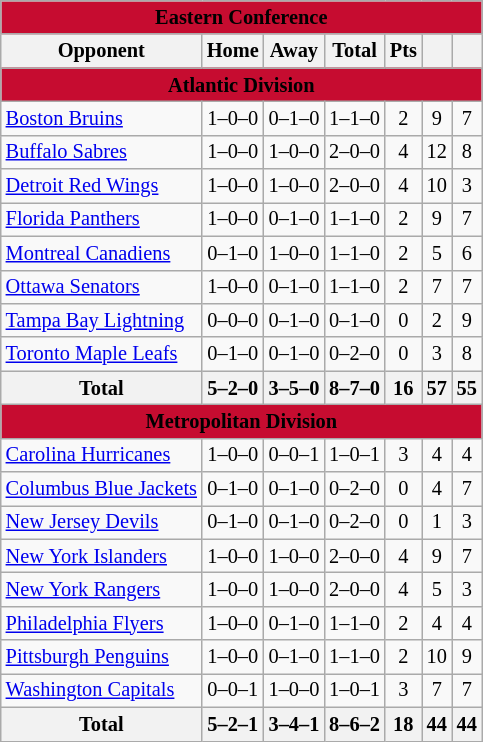<table class="wikitable" style="font-size:85%; text-align:center;">
<tr>
<td colspan="7" style="text-align:center; background:#C60C30;"><span><strong>Eastern Conference</strong></span></td>
</tr>
<tr>
<th>Opponent</th>
<th>Home</th>
<th>Away</th>
<th>Total</th>
<th>Pts</th>
<th></th>
<th></th>
</tr>
<tr>
<td colspan="7" style="text-align:center; background:#C60C30;"><span><strong>Atlantic Division</strong></span></td>
</tr>
<tr>
<td style="text-align:left;"><a href='#'>Boston Bruins</a></td>
<td>1–0–0</td>
<td>0–1–0</td>
<td>1–1–0</td>
<td>2</td>
<td>9</td>
<td>7</td>
</tr>
<tr>
<td style="text-align:left;"><a href='#'>Buffalo Sabres</a></td>
<td>1–0–0</td>
<td>1–0–0</td>
<td>2–0–0</td>
<td>4</td>
<td>12</td>
<td>8</td>
</tr>
<tr>
<td style="text-align:left;"><a href='#'>Detroit Red Wings</a></td>
<td>1–0–0</td>
<td>1–0–0</td>
<td>2–0–0</td>
<td>4</td>
<td>10</td>
<td>3</td>
</tr>
<tr>
<td style="text-align:left;"><a href='#'>Florida Panthers</a></td>
<td>1–0–0</td>
<td>0–1–0</td>
<td>1–1–0</td>
<td>2</td>
<td>9</td>
<td>7</td>
</tr>
<tr>
<td style="text-align:left;"><a href='#'>Montreal Canadiens</a></td>
<td>0–1–0</td>
<td>1–0–0</td>
<td>1–1–0</td>
<td>2</td>
<td>5</td>
<td>6</td>
</tr>
<tr>
<td style="text-align:left;"><a href='#'>Ottawa Senators</a></td>
<td>1–0–0</td>
<td>0–1–0</td>
<td>1–1–0</td>
<td>2</td>
<td>7</td>
<td>7</td>
</tr>
<tr>
<td style="text-align:left;"><a href='#'>Tampa Bay Lightning</a></td>
<td>0–0–0</td>
<td>0–1–0</td>
<td>0–1–0</td>
<td>0</td>
<td>2</td>
<td>9</td>
</tr>
<tr>
<td style="text-align:left;"><a href='#'>Toronto Maple Leafs</a></td>
<td>0–1–0</td>
<td>0–1–0</td>
<td>0–2–0</td>
<td>0</td>
<td>3</td>
<td>8</td>
</tr>
<tr>
<th>Total</th>
<th>5–2–0</th>
<th>3–5–0</th>
<th>8–7–0</th>
<th>16</th>
<th>57</th>
<th>55</th>
</tr>
<tr>
<td colspan="7" style="text-align:center; background:#C60C30;"><span><strong>Metropolitan Division</strong></span></td>
</tr>
<tr>
<td style="text-align:left;"><a href='#'>Carolina Hurricanes</a></td>
<td>1–0–0</td>
<td>0–0–1</td>
<td>1–0–1</td>
<td>3</td>
<td>4</td>
<td>4</td>
</tr>
<tr>
<td style="text-align:left;"><a href='#'>Columbus Blue Jackets</a></td>
<td>0–1–0</td>
<td>0–1–0</td>
<td>0–2–0</td>
<td>0</td>
<td>4</td>
<td>7</td>
</tr>
<tr>
<td style="text-align:left;"><a href='#'>New Jersey Devils</a></td>
<td>0–1–0</td>
<td>0–1–0</td>
<td>0–2–0</td>
<td>0</td>
<td>1</td>
<td>3</td>
</tr>
<tr>
<td style="text-align:left;"><a href='#'>New York Islanders</a></td>
<td>1–0–0</td>
<td>1–0–0</td>
<td>2–0–0</td>
<td>4</td>
<td>9</td>
<td>7</td>
</tr>
<tr>
<td style="text-align:left;"><a href='#'>New York Rangers</a></td>
<td>1–0–0</td>
<td>1–0–0</td>
<td>2–0–0</td>
<td>4</td>
<td>5</td>
<td>3</td>
</tr>
<tr>
<td style="text-align:left;"><a href='#'>Philadelphia Flyers</a></td>
<td>1–0–0</td>
<td>0–1–0</td>
<td>1–1–0</td>
<td>2</td>
<td>4</td>
<td>4</td>
</tr>
<tr>
<td style="text-align:left;"><a href='#'>Pittsburgh Penguins</a></td>
<td>1–0–0</td>
<td>0–1–0</td>
<td>1–1–0</td>
<td>2</td>
<td>10</td>
<td>9</td>
</tr>
<tr>
<td style="text-align:left;"><a href='#'>Washington Capitals</a></td>
<td>0–0–1</td>
<td>1–0–0</td>
<td>1–0–1</td>
<td>3</td>
<td>7</td>
<td>7</td>
</tr>
<tr>
<th>Total</th>
<th>5–2–1</th>
<th>3–4–1</th>
<th>8–6–2</th>
<th>18</th>
<th>44</th>
<th>44</th>
</tr>
</table>
